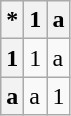<table class="wikitable">
<tr>
<th>*</th>
<th>1</th>
<th>a</th>
</tr>
<tr>
<th>1</th>
<td>1</td>
<td>a</td>
</tr>
<tr>
<th>a</th>
<td>a</td>
<td>1</td>
</tr>
</table>
